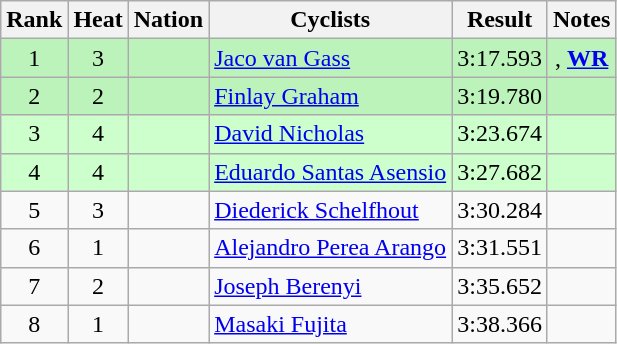<table class="wikitable sortable" style="text-align:center;">
<tr>
<th>Rank</th>
<th>Heat</th>
<th>Nation</th>
<th class="unsortable">Cyclists</th>
<th>Result</th>
<th class="unsortable">Notes</th>
</tr>
<tr bgcolor=bbf3bb>
<td>1</td>
<td>3</td>
<td align=left></td>
<td align=left><a href='#'>Jaco van Gass</a></td>
<td>3:17.593</td>
<td>, <strong><a href='#'>WR</a></strong></td>
</tr>
<tr bgcolor=bbf3bb>
<td>2</td>
<td>2</td>
<td align=left></td>
<td align=left><a href='#'>Finlay Graham</a></td>
<td>3:19.780</td>
<td></td>
</tr>
<tr bgcolor=ccffcc>
<td>3</td>
<td>4</td>
<td align=left></td>
<td align=left><a href='#'>David Nicholas</a></td>
<td>3:23.674</td>
<td></td>
</tr>
<tr bgcolor=ccffcc>
<td>4</td>
<td>4</td>
<td align=left></td>
<td align=left><a href='#'>Eduardo Santas Asensio</a></td>
<td>3:27.682</td>
<td></td>
</tr>
<tr>
<td>5</td>
<td>3</td>
<td align=left></td>
<td align=left><a href='#'>Diederick Schelfhout</a></td>
<td>3:30.284</td>
<td></td>
</tr>
<tr>
<td>6</td>
<td>1</td>
<td align=left></td>
<td align=left><a href='#'>Alejandro Perea Arango</a></td>
<td>3:31.551</td>
<td></td>
</tr>
<tr>
<td>7</td>
<td>2</td>
<td align=left></td>
<td align=left><a href='#'>Joseph Berenyi</a></td>
<td>3:35.652</td>
<td></td>
</tr>
<tr>
<td>8</td>
<td>1</td>
<td align=left></td>
<td align=left><a href='#'>Masaki Fujita</a></td>
<td>3:38.366</td>
<td></td>
</tr>
</table>
